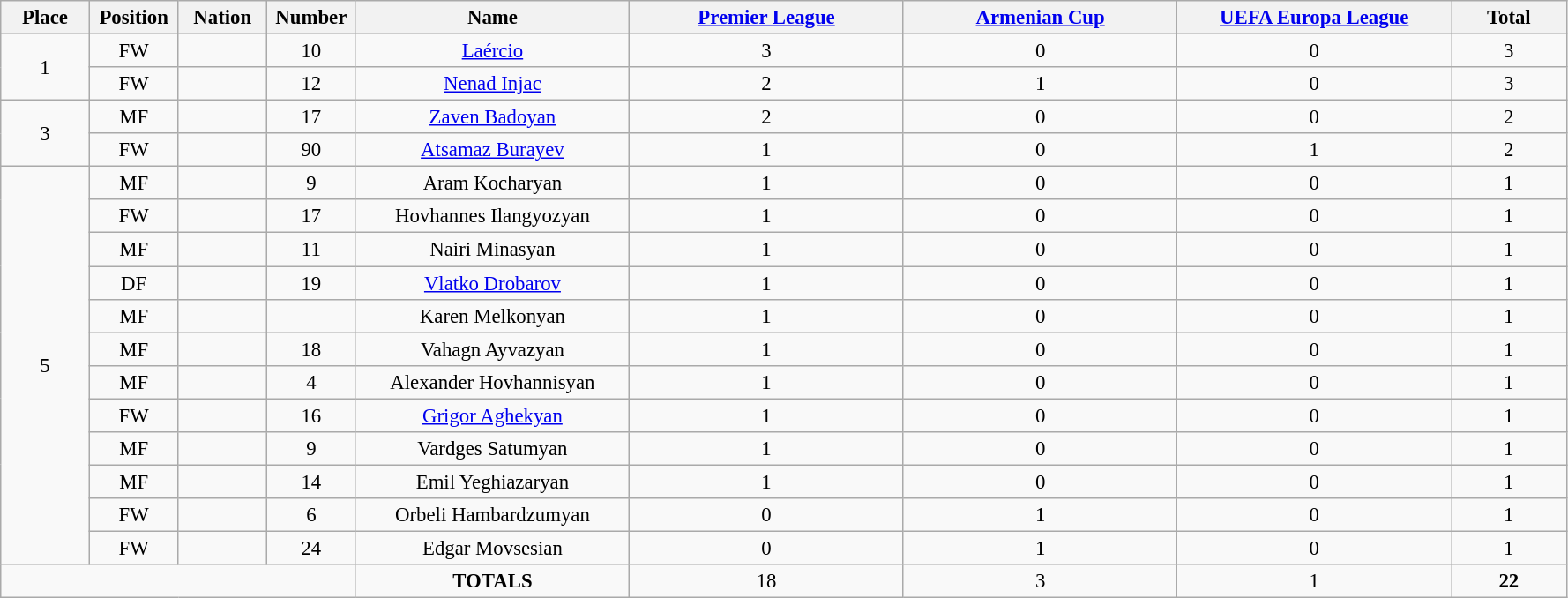<table class="wikitable" style="font-size: 95%; text-align: center;">
<tr>
<th width=60>Place</th>
<th width=60>Position</th>
<th width=60>Nation</th>
<th width=60>Number</th>
<th width=200>Name</th>
<th width=200><a href='#'>Premier League</a></th>
<th width=200><a href='#'>Armenian Cup</a></th>
<th width=200><a href='#'>UEFA Europa League</a></th>
<th width=80><strong>Total</strong></th>
</tr>
<tr>
<td rowspan="2">1</td>
<td>FW</td>
<td></td>
<td>10</td>
<td><a href='#'>Laércio</a></td>
<td>3</td>
<td>0</td>
<td>0</td>
<td>3</td>
</tr>
<tr>
<td>FW</td>
<td></td>
<td>12</td>
<td><a href='#'>Nenad Injac</a></td>
<td>2</td>
<td>1</td>
<td>0</td>
<td>3</td>
</tr>
<tr>
<td rowspan="2">3</td>
<td>MF</td>
<td></td>
<td>17</td>
<td><a href='#'>Zaven Badoyan</a></td>
<td>2</td>
<td>0</td>
<td>0</td>
<td>2</td>
</tr>
<tr>
<td>FW</td>
<td></td>
<td>90</td>
<td><a href='#'>Atsamaz Burayev</a></td>
<td>1</td>
<td>0</td>
<td>1</td>
<td>2</td>
</tr>
<tr>
<td rowspan="12">5</td>
<td>MF</td>
<td></td>
<td>9</td>
<td>Aram Kocharyan</td>
<td>1</td>
<td>0</td>
<td>0</td>
<td>1</td>
</tr>
<tr>
<td>FW</td>
<td></td>
<td>17</td>
<td>Hovhannes Ilangyozyan</td>
<td>1</td>
<td>0</td>
<td>0</td>
<td>1</td>
</tr>
<tr>
<td>MF</td>
<td></td>
<td>11</td>
<td>Nairi Minasyan</td>
<td>1</td>
<td>0</td>
<td>0</td>
<td>1</td>
</tr>
<tr>
<td>DF</td>
<td></td>
<td>19</td>
<td><a href='#'>Vlatko Drobarov</a></td>
<td>1</td>
<td>0</td>
<td>0</td>
<td>1</td>
</tr>
<tr>
<td>MF</td>
<td></td>
<td></td>
<td>Karen Melkonyan</td>
<td>1</td>
<td>0</td>
<td>0</td>
<td>1</td>
</tr>
<tr>
<td>MF</td>
<td></td>
<td>18</td>
<td>Vahagn Ayvazyan</td>
<td>1</td>
<td>0</td>
<td>0</td>
<td>1</td>
</tr>
<tr>
<td>MF</td>
<td></td>
<td>4</td>
<td>Alexander Hovhannisyan</td>
<td>1</td>
<td>0</td>
<td>0</td>
<td>1</td>
</tr>
<tr>
<td>FW</td>
<td></td>
<td>16</td>
<td><a href='#'>Grigor Aghekyan</a></td>
<td>1</td>
<td>0</td>
<td>0</td>
<td>1</td>
</tr>
<tr>
<td>MF</td>
<td></td>
<td>9</td>
<td>Vardges Satumyan</td>
<td>1</td>
<td>0</td>
<td>0</td>
<td>1</td>
</tr>
<tr>
<td>MF</td>
<td></td>
<td>14</td>
<td>Emil Yeghiazaryan</td>
<td>1</td>
<td>0</td>
<td>0</td>
<td>1</td>
</tr>
<tr>
<td>FW</td>
<td></td>
<td>6</td>
<td>Orbeli Hambardzumyan</td>
<td>0</td>
<td>1</td>
<td>0</td>
<td>1</td>
</tr>
<tr>
<td>FW</td>
<td></td>
<td>24</td>
<td>Edgar Movsesian</td>
<td>0</td>
<td>1</td>
<td>0</td>
<td>1</td>
</tr>
<tr>
<td colspan="4"></td>
<td><strong>TOTALS</strong></td>
<td>18</td>
<td>3</td>
<td>1</td>
<td><strong>22</strong></td>
</tr>
</table>
